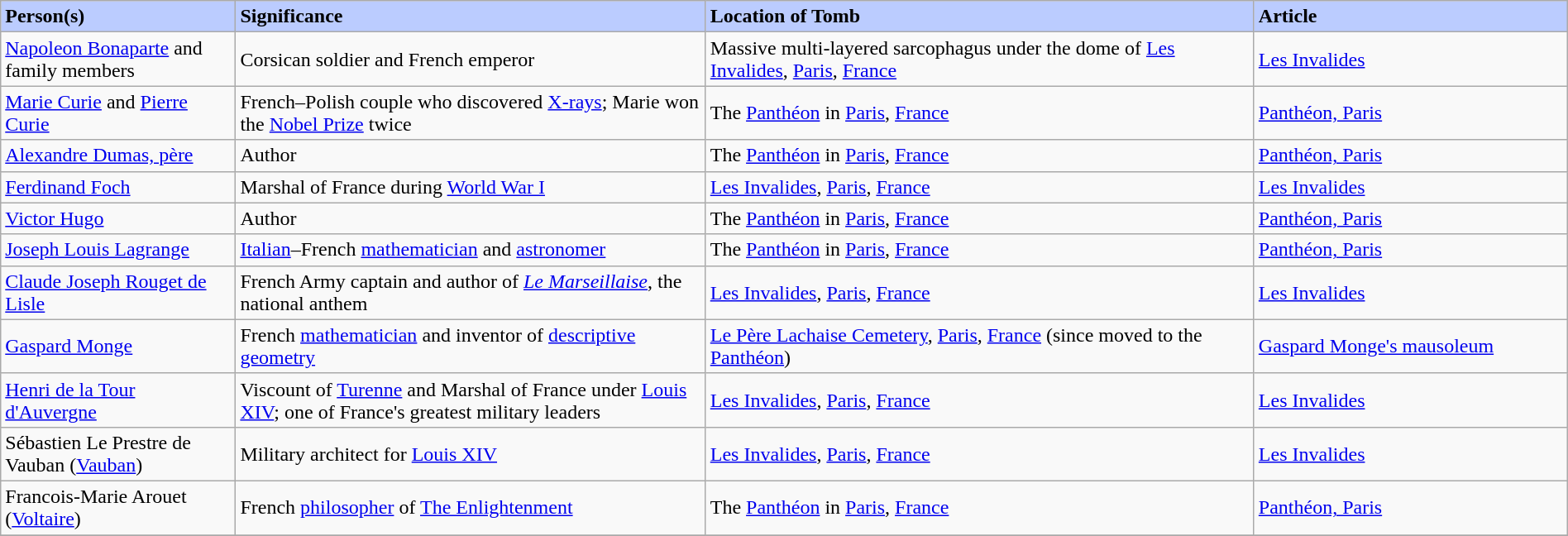<table class="wikitable" width="100%" border="1" cellspacing="0" cellpadding="2">
<tr>
<td width="15%" bgcolor="#bbccff"><strong>Person(s)</strong></td>
<td width="30%" bgcolor="#bbccff"><strong>Significance</strong></td>
<td width="35%" bgcolor="#bbccff"><strong>Location of Tomb</strong></td>
<td width="20%" bgcolor="#bbccff"><strong>Article</strong></td>
</tr>
<tr>
<td><a href='#'>Napoleon Bonaparte</a> and family members</td>
<td>Corsican soldier and French emperor</td>
<td>Massive multi-layered sarcophagus under the dome of <a href='#'>Les Invalides</a>, <a href='#'>Paris</a>, <a href='#'>France</a></td>
<td><a href='#'>Les Invalides</a></td>
</tr>
<tr>
<td><a href='#'>Marie Curie</a> and <a href='#'>Pierre Curie</a></td>
<td>French–Polish couple who discovered <a href='#'>X-rays</a>; Marie won the <a href='#'>Nobel Prize</a> twice</td>
<td>The <a href='#'>Panthéon</a> in <a href='#'>Paris</a>, <a href='#'>France</a></td>
<td><a href='#'>Panthéon, Paris</a></td>
</tr>
<tr>
<td><a href='#'>Alexandre Dumas, père</a></td>
<td>Author</td>
<td>The <a href='#'>Panthéon</a> in <a href='#'>Paris</a>, <a href='#'>France</a></td>
<td><a href='#'>Panthéon, Paris</a></td>
</tr>
<tr>
<td><a href='#'>Ferdinand Foch</a></td>
<td>Marshal of France during <a href='#'>World War I</a></td>
<td><a href='#'>Les Invalides</a>, <a href='#'>Paris</a>, <a href='#'>France</a></td>
<td><a href='#'>Les Invalides</a></td>
</tr>
<tr>
<td><a href='#'>Victor Hugo</a></td>
<td>Author</td>
<td>The <a href='#'>Panthéon</a> in <a href='#'>Paris</a>, <a href='#'>France</a></td>
<td><a href='#'>Panthéon, Paris</a></td>
</tr>
<tr>
<td><a href='#'>Joseph Louis Lagrange</a></td>
<td><a href='#'>Italian</a>–French <a href='#'>mathematician</a> and <a href='#'>astronomer</a></td>
<td>The <a href='#'>Panthéon</a> in <a href='#'>Paris</a>, <a href='#'>France</a></td>
<td><a href='#'>Panthéon, Paris</a></td>
</tr>
<tr>
<td><a href='#'>Claude Joseph Rouget de Lisle</a></td>
<td>French Army captain and author of <em><a href='#'>Le Marseillaise</a></em>, the national anthem</td>
<td><a href='#'>Les Invalides</a>, <a href='#'>Paris</a>, <a href='#'>France</a></td>
<td><a href='#'>Les Invalides</a></td>
</tr>
<tr>
<td><a href='#'>Gaspard Monge</a></td>
<td>French <a href='#'>mathematician</a> and inventor of <a href='#'>descriptive geometry</a></td>
<td><a href='#'>Le Père Lachaise Cemetery</a>, <a href='#'>Paris</a>, <a href='#'>France</a> (since moved to the <a href='#'>Panthéon</a>)</td>
<td><a href='#'>Gaspard Monge's mausoleum</a></td>
</tr>
<tr>
<td><a href='#'>Henri de la Tour d'Auvergne</a></td>
<td>Viscount of <a href='#'>Turenne</a> and Marshal of France under <a href='#'>Louis XIV</a>; one of France's greatest military leaders</td>
<td><a href='#'>Les Invalides</a>, <a href='#'>Paris</a>, <a href='#'>France</a></td>
<td><a href='#'>Les Invalides</a></td>
</tr>
<tr>
<td>Sébastien Le Prestre de Vauban (<a href='#'>Vauban</a>)</td>
<td>Military architect for <a href='#'>Louis XIV</a></td>
<td><a href='#'>Les Invalides</a>, <a href='#'>Paris</a>, <a href='#'>France</a></td>
<td><a href='#'>Les Invalides</a></td>
</tr>
<tr>
<td>Francois-Marie Arouet (<a href='#'>Voltaire</a>)</td>
<td>French <a href='#'>philosopher</a> of <a href='#'>The Enlightenment</a></td>
<td>The <a href='#'>Panthéon</a> in <a href='#'>Paris</a>, <a href='#'>France</a></td>
<td><a href='#'>Panthéon, Paris</a></td>
</tr>
<tr>
</tr>
</table>
